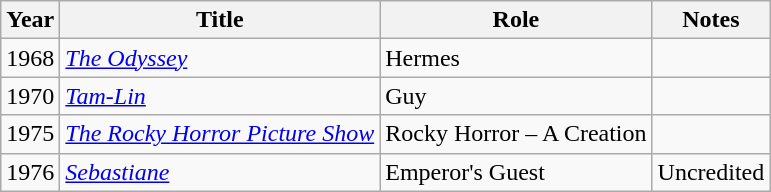<table class="wikitable">
<tr>
<th>Year</th>
<th>Title</th>
<th>Role</th>
<th>Notes</th>
</tr>
<tr>
<td>1968</td>
<td><em><a href='#'>The Odyssey</a></em></td>
<td>Hermes</td>
<td></td>
</tr>
<tr>
<td>1970</td>
<td><em><a href='#'>Tam-Lin</a></em></td>
<td>Guy</td>
<td></td>
</tr>
<tr>
<td>1975</td>
<td><em><a href='#'>The Rocky Horror Picture Show</a></em></td>
<td>Rocky Horror – A Creation</td>
<td></td>
</tr>
<tr>
<td>1976</td>
<td><em><a href='#'>Sebastiane</a></em></td>
<td>Emperor's Guest</td>
<td>Uncredited</td>
</tr>
</table>
